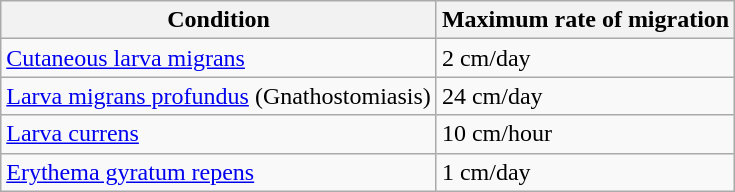<table class="wikitable">
<tr>
<th>Condition</th>
<th>Maximum rate of migration</th>
</tr>
<tr>
<td><a href='#'>Cutaneous larva migrans</a></td>
<td>2 cm/day</td>
</tr>
<tr>
<td><a href='#'>Larva migrans profundus</a> (Gnathostomiasis)</td>
<td>24 cm/day</td>
</tr>
<tr>
<td><a href='#'>Larva currens</a></td>
<td>10 cm/hour</td>
</tr>
<tr>
<td><a href='#'>Erythema gyratum repens</a></td>
<td>1 cm/day</td>
</tr>
</table>
